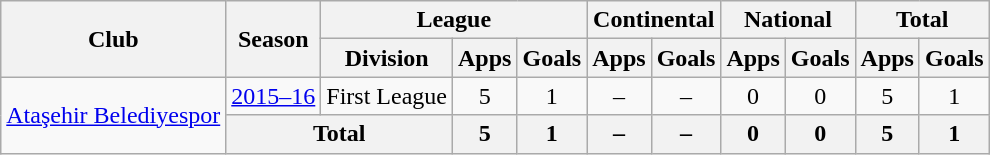<table class="wikitable" style="text-align: center;">
<tr>
<th rowspan=2>Club</th>
<th rowspan=2>Season</th>
<th colspan=3>League</th>
<th colspan=2>Continental</th>
<th colspan=2>National</th>
<th colspan=2>Total</th>
</tr>
<tr>
<th>Division</th>
<th>Apps</th>
<th>Goals</th>
<th>Apps</th>
<th>Goals</th>
<th>Apps</th>
<th>Goals</th>
<th>Apps</th>
<th>Goals</th>
</tr>
<tr>
<td rowspan=2><a href='#'>Ataşehir Belediyespor</a></td>
<td><a href='#'>2015–16</a></td>
<td>First League</td>
<td>5</td>
<td>1</td>
<td>–</td>
<td>–</td>
<td>0</td>
<td>0</td>
<td>5</td>
<td>1</td>
</tr>
<tr>
<th colspan=2>Total</th>
<th>5</th>
<th>1</th>
<th>–</th>
<th>–</th>
<th>0</th>
<th>0</th>
<th>5</th>
<th>1</th>
</tr>
</table>
